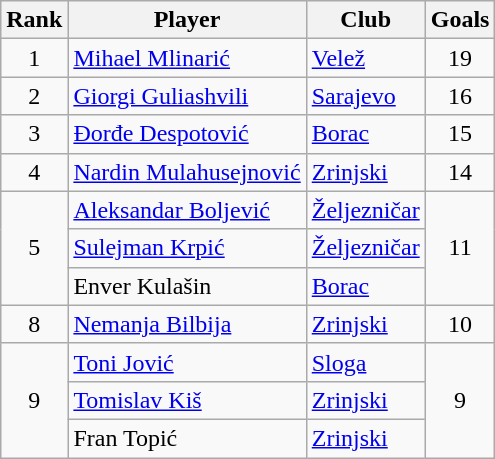<table class="wikitable" style="text-align:center">
<tr>
<th>Rank</th>
<th>Player</th>
<th>Club</th>
<th>Goals</th>
</tr>
<tr>
<td>1</td>
<td align=left> <a href='#'>Mihael Mlinarić</a></td>
<td align=left><a href='#'>Velež</a></td>
<td>19</td>
</tr>
<tr>
<td>2</td>
<td align=left> <a href='#'>Giorgi Guliashvili</a></td>
<td align=left><a href='#'>Sarajevo</a></td>
<td>16</td>
</tr>
<tr>
<td>3</td>
<td align=left> <a href='#'>Đorđe Despotović</a></td>
<td align=left><a href='#'>Borac</a></td>
<td>15</td>
</tr>
<tr>
<td>4</td>
<td align=left> <a href='#'>Nardin Mulahusejnović</a></td>
<td align=left><a href='#'>Zrinjski</a></td>
<td>14</td>
</tr>
<tr>
<td rowspan=3>5</td>
<td align=left> <a href='#'>Aleksandar Boljević</a></td>
<td align=left><a href='#'>Željezničar</a></td>
<td rowspan=3>11</td>
</tr>
<tr>
<td align=left> <a href='#'>Sulejman Krpić</a></td>
<td align=left><a href='#'>Željezničar</a></td>
</tr>
<tr>
<td align=left> Enver Kulašin</td>
<td align=left><a href='#'>Borac</a></td>
</tr>
<tr>
<td>8</td>
<td align=left> <a href='#'>Nemanja Bilbija</a></td>
<td align=left><a href='#'>Zrinjski</a></td>
<td>10</td>
</tr>
<tr>
<td rowspan=3>9</td>
<td align=left> <a href='#'>Toni Jović</a></td>
<td align=left><a href='#'>Sloga</a></td>
<td rowspan=3>9</td>
</tr>
<tr>
<td align=left> <a href='#'>Tomislav Kiš</a></td>
<td align=left><a href='#'>Zrinjski</a></td>
</tr>
<tr>
<td align=left> Fran Topić</td>
<td align=left><a href='#'>Zrinjski</a></td>
</tr>
</table>
